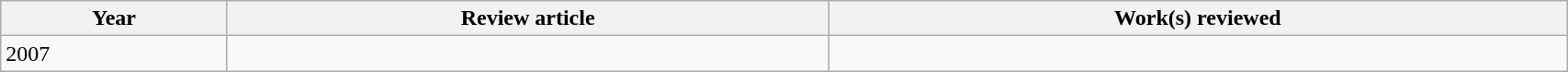<table class='wikitable sortable' width='90%'>
<tr>
<th>Year</th>
<th class='unsortable'>Review article</th>
<th class='unsortable'>Work(s) reviewed</th>
</tr>
<tr>
<td>2007</td>
<td></td>
<td></td>
</tr>
</table>
